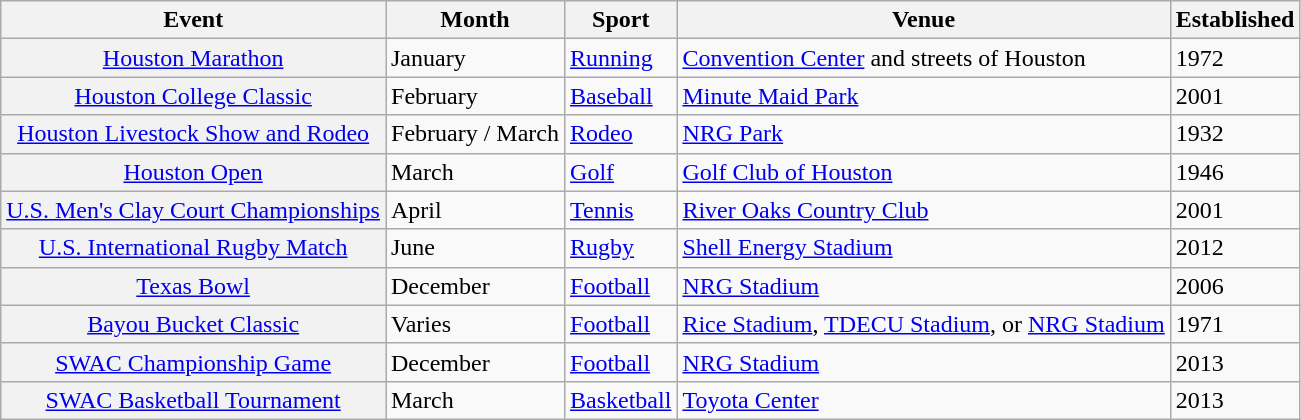<table class="wikitable sortable">
<tr>
<th scope="col">Event</th>
<th scope="col">Month</th>
<th scope="col">Sport</th>
<th scope="col">Venue</th>
<th scope="col">Established</th>
</tr>
<tr>
<th scope="row" style="font-weight: normal;"><a href='#'>Houston Marathon</a></th>
<td>January</td>
<td><a href='#'>Running</a></td>
<td><a href='#'>Convention Center</a> and streets of Houston</td>
<td>1972</td>
</tr>
<tr>
<th scope="row" style="font-weight: normal;"><a href='#'>Houston College Classic</a></th>
<td>February</td>
<td><a href='#'>Baseball</a></td>
<td><a href='#'>Minute Maid Park</a></td>
<td>2001</td>
</tr>
<tr>
<th scope="row" style="font-weight: normal;"><a href='#'>Houston Livestock Show and Rodeo</a></th>
<td>February / March</td>
<td><a href='#'>Rodeo</a></td>
<td><a href='#'>NRG Park</a></td>
<td>1932</td>
</tr>
<tr>
<th scope="row" style="font-weight: normal;"><a href='#'>Houston Open</a></th>
<td>March</td>
<td><a href='#'>Golf</a></td>
<td><a href='#'>Golf Club of Houston</a></td>
<td>1946</td>
</tr>
<tr>
<th scope="row" style="font-weight: normal;"><a href='#'>U.S. Men's Clay Court Championships</a></th>
<td>April</td>
<td><a href='#'>Tennis</a></td>
<td><a href='#'>River Oaks Country Club</a></td>
<td>2001</td>
</tr>
<tr>
<th scope="row" style="font-weight: normal;"><a href='#'>U.S. International Rugby Match</a></th>
<td>June</td>
<td><a href='#'>Rugby</a></td>
<td><a href='#'>Shell Energy Stadium</a></td>
<td>2012</td>
</tr>
<tr>
<th scope="row" style="font-weight: normal;"><a href='#'>Texas Bowl</a></th>
<td>December</td>
<td><a href='#'>Football</a></td>
<td><a href='#'>NRG Stadium</a></td>
<td>2006</td>
</tr>
<tr>
<th scope="row" style="font-weight: normal;"><a href='#'>Bayou Bucket Classic</a></th>
<td>Varies</td>
<td><a href='#'>Football</a></td>
<td><a href='#'>Rice Stadium</a>, <a href='#'>TDECU Stadium</a>, or <a href='#'>NRG Stadium</a></td>
<td>1971</td>
</tr>
<tr>
<th scope="row" style="font-weight: normal;"><a href='#'>SWAC Championship Game</a></th>
<td>December</td>
<td><a href='#'>Football</a></td>
<td><a href='#'>NRG Stadium</a></td>
<td>2013</td>
</tr>
<tr>
<th scope="row" style="font-weight: normal;"><a href='#'>SWAC Basketball Tournament</a></th>
<td>March</td>
<td><a href='#'>Basketball</a></td>
<td><a href='#'>Toyota Center</a></td>
<td>2013</td>
</tr>
</table>
